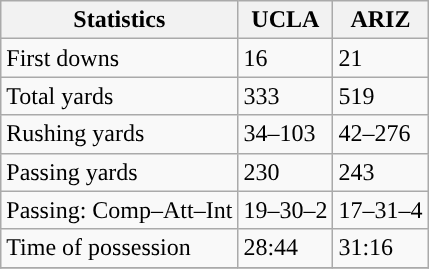<table class="wikitable" style="float: left;">
<tr>
<th>Statistics</th>
<th>UCLA</th>
<th>ARIZ</th>
</tr>
<tr>
<td>First downs</td>
<td>16</td>
<td>21</td>
</tr>
<tr>
<td>Total yards</td>
<td>333</td>
<td>519</td>
</tr>
<tr>
<td>Rushing yards</td>
<td>34–103</td>
<td>42–276</td>
</tr>
<tr>
<td>Passing yards</td>
<td>230</td>
<td>243</td>
</tr>
<tr>
<td>Passing: Comp–Att–Int</td>
<td>19–30–2</td>
<td>17–31–4</td>
</tr>
<tr>
<td>Time of possession</td>
<td>28:44</td>
<td>31:16</td>
</tr>
<tr>
</tr>
</table>
